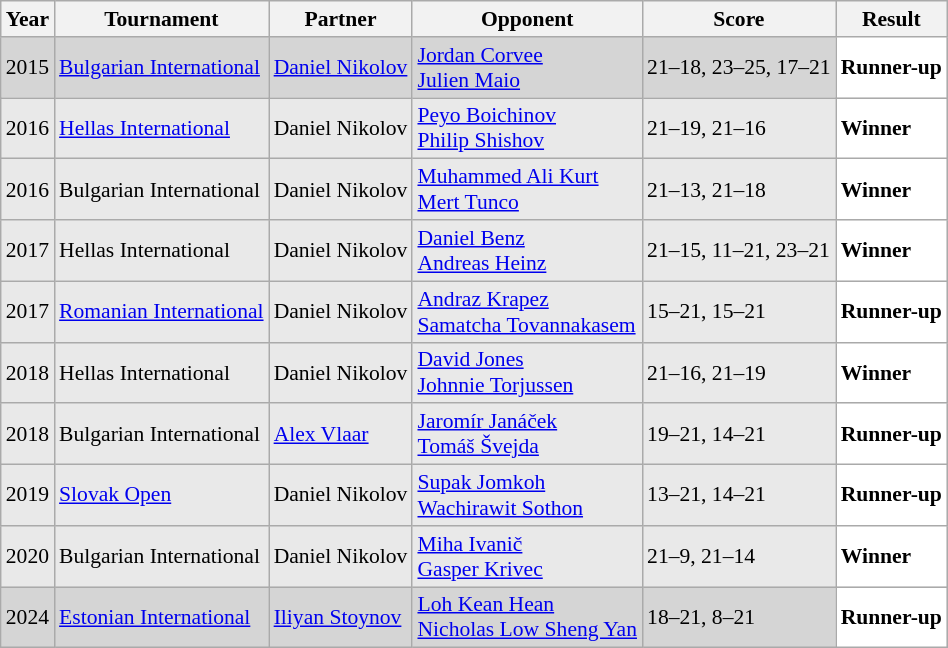<table class="sortable wikitable" style="font-size: 90%;">
<tr>
<th>Year</th>
<th>Tournament</th>
<th>Partner</th>
<th>Opponent</th>
<th>Score</th>
<th>Result</th>
</tr>
<tr style="background:#D5D5D5">
<td align="center">2015</td>
<td align="left"><a href='#'>Bulgarian International</a></td>
<td align="left"> <a href='#'>Daniel Nikolov</a></td>
<td align="left"> <a href='#'>Jordan Corvee</a> <br>  <a href='#'>Julien Maio</a></td>
<td align="left">21–18, 23–25, 17–21</td>
<td style="text-align:left; background:white"> <strong>Runner-up</strong></td>
</tr>
<tr style="background:#E9E9E9">
<td align="center">2016</td>
<td align="left"><a href='#'>Hellas International</a></td>
<td align="left"> Daniel Nikolov</td>
<td align="left"> <a href='#'>Peyo Boichinov</a> <br>  <a href='#'>Philip Shishov</a></td>
<td align="left">21–19, 21–16</td>
<td style="text-align:left; background:white"> <strong>Winner</strong></td>
</tr>
<tr style="background:#E9E9E9">
<td align="center">2016</td>
<td align="left">Bulgarian International</td>
<td align="left"> Daniel Nikolov</td>
<td align="left"> <a href='#'>Muhammed Ali Kurt</a> <br>  <a href='#'>Mert Tunco</a></td>
<td align="left">21–13, 21–18</td>
<td style="text-align:left; background:white"> <strong>Winner</strong></td>
</tr>
<tr style="background:#E9E9E9">
<td align="center">2017</td>
<td align="left">Hellas International</td>
<td align="left"> Daniel Nikolov</td>
<td align="left"> <a href='#'>Daniel Benz</a> <br>  <a href='#'>Andreas Heinz</a></td>
<td align="left">21–15, 11–21, 23–21</td>
<td style="text-align:left; background:white"> <strong>Winner</strong></td>
</tr>
<tr style="background:#E9E9E9">
<td align="center">2017</td>
<td align="left"><a href='#'>Romanian International</a></td>
<td align="left"> Daniel Nikolov</td>
<td align="left"> <a href='#'>Andraz Krapez</a> <br>  <a href='#'>Samatcha Tovannakasem</a></td>
<td align="left">15–21, 15–21</td>
<td style="text-align:left; background:white"> <strong>Runner-up</strong></td>
</tr>
<tr style="background:#E9E9E9">
<td align="center">2018</td>
<td align="left">Hellas International</td>
<td align="left"> Daniel Nikolov</td>
<td align="left"> <a href='#'>David Jones</a> <br>  <a href='#'>Johnnie Torjussen</a></td>
<td align="left">21–16, 21–19</td>
<td style="text-align:left; background:white"> <strong>Winner</strong></td>
</tr>
<tr style="background:#E9E9E9">
<td align="center">2018</td>
<td align="left">Bulgarian International</td>
<td align="left"> <a href='#'>Alex Vlaar</a></td>
<td align="left"> <a href='#'>Jaromír Janáček</a> <br>  <a href='#'>Tomáš Švejda</a></td>
<td align="left">19–21, 14–21</td>
<td style="text-align:left; background:white"> <strong>Runner-up</strong></td>
</tr>
<tr style="background:#E9E9E9">
<td align="center">2019</td>
<td align="left"><a href='#'>Slovak Open</a></td>
<td align="left"> Daniel Nikolov</td>
<td align="left"> <a href='#'>Supak Jomkoh</a> <br>  <a href='#'>Wachirawit Sothon</a></td>
<td align="left">13–21, 14–21</td>
<td style="text-align:left; background:white"> <strong>Runner-up</strong></td>
</tr>
<tr style="background:#E9E9E9">
<td align="center">2020</td>
<td align="left">Bulgarian International</td>
<td align="left"> Daniel Nikolov</td>
<td align="left"> <a href='#'>Miha Ivanič</a> <br>  <a href='#'>Gasper Krivec</a></td>
<td align="left">21–9, 21–14</td>
<td style="text-align:left; background:white"> <strong>Winner</strong></td>
</tr>
<tr style="background:#D5D5D5">
<td align="center">2024</td>
<td align="left"><a href='#'>Estonian International</a></td>
<td align="left"> <a href='#'>Iliyan Stoynov</a></td>
<td align="left"> <a href='#'>Loh Kean Hean</a> <br>  <a href='#'>Nicholas Low Sheng Yan</a></td>
<td align="left">18–21, 8–21</td>
<td style="text-align:left; background:white"> <strong>Runner-up</strong></td>
</tr>
</table>
